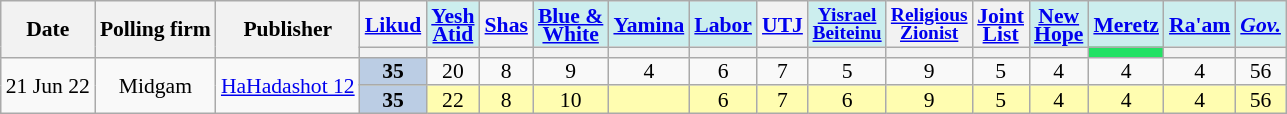<table class="wikitable sortable" style=text-align:center;font-size:90%;line-height:12px>
<tr>
<th rowspan=2>Date</th>
<th rowspan=2>Polling firm</th>
<th rowspan=2>Publisher</th>
<th><a href='#'>Likud</a></th>
<th style=background:#cee><a href='#'>Yesh<br>Atid</a></th>
<th><a href='#'>Shas</a></th>
<th style=background:#cee><a href='#'>Blue &<br>White</a></th>
<th style=background:#cee><a href='#'>Yamina</a></th>
<th style=background:#cee><a href='#'>Labor</a></th>
<th><a href='#'>UTJ</a></th>
<th style="background:#cee; font-size:90%"><a href='#'>Yisrael<br>Beiteinu</a></th>
<th style=font-size:90%><a href='#'>Religious<br>Zionist</a></th>
<th><a href='#'>Joint<br>List</a></th>
<th style=background:#cee><a href='#'>New<br>Hope</a></th>
<th style=background:#cee><a href='#'>Meretz</a></th>
<th style=background:#cee><a href='#'>Ra'am</a></th>
<th style=background:#cee><a href='#'><em>Gov.</em></a></th>
</tr>
<tr>
<th style=background:></th>
<th style=background:></th>
<th style=background:></th>
<th style=background:></th>
<th style=background:></th>
<th style=background:></th>
<th style=background:></th>
<th style=background:></th>
<th style=background:></th>
<th style=background:></th>
<th style=background:></th>
<th style=background:#23e164></th>
<th style=background:></th>
<th style=background:></th>
</tr>
<tr>
<td rowspan=2 data-sort-value=2022-06-21>21 Jun 22</td>
<td rowspan=2>Midgam</td>
<td rowspan=2><a href='#'>HaHadashot 12</a></td>
<td style=background:#BBCDE4><strong>35</strong>	</td>
<td>20					</td>
<td>8					</td>
<td>9					</td>
<td>4					</td>
<td>6					</td>
<td>7					</td>
<td>5					</td>
<td>9					</td>
<td>5					</td>
<td>4					</td>
<td>4					</td>
<td>4					</td>
<td>56					</td>
</tr>
<tr style=background:#fffdb0>
<td style=background:#BBCDE4><strong>35</strong>	</td>
<td>22					</td>
<td>8					</td>
<td>10					</td>
<td>			</td>
<td>6					</td>
<td>7					</td>
<td>6					</td>
<td>9					</td>
<td>5					</td>
<td>4					</td>
<td>4					</td>
<td>4					</td>
<td>56					</td>
</tr>
</table>
